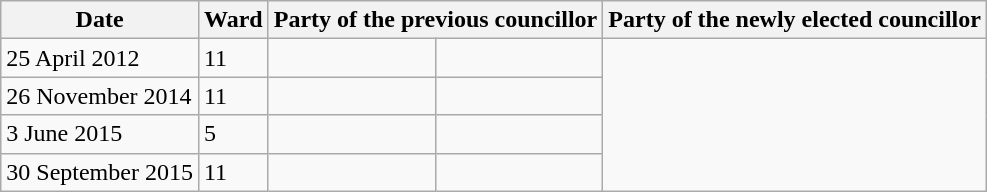<table class="wikitable">
<tr>
<th>Date</th>
<th>Ward</th>
<th colspan=2>Party of the previous councillor</th>
<th colspan=2>Party of the newly elected councillor</th>
</tr>
<tr>
<td>25 April 2012</td>
<td>11</td>
<td></td>
<td></td>
</tr>
<tr>
<td>26 November 2014</td>
<td>11</td>
<td></td>
<td></td>
</tr>
<tr>
<td>3 June 2015</td>
<td>5</td>
<td></td>
<td></td>
</tr>
<tr>
<td>30 September 2015</td>
<td>11</td>
<td></td>
<td></td>
</tr>
</table>
